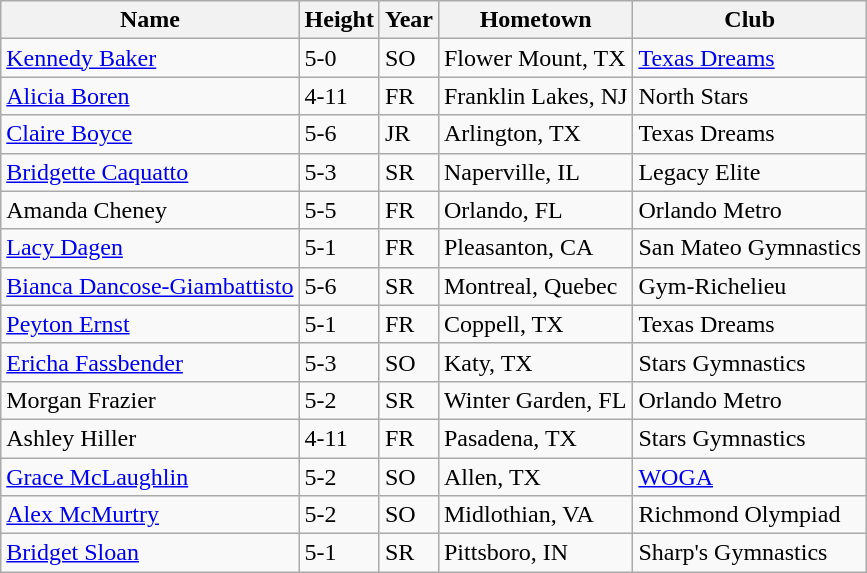<table class="wikitable">
<tr>
<th>Name</th>
<th>Height</th>
<th>Year</th>
<th>Hometown</th>
<th>Club</th>
</tr>
<tr>
<td><a href='#'>Kennedy Baker</a></td>
<td>5-0</td>
<td>SO</td>
<td>Flower Mount, TX</td>
<td><a href='#'>Texas Dreams</a></td>
</tr>
<tr>
<td><a href='#'>Alicia Boren</a></td>
<td>4-11</td>
<td>FR</td>
<td>Franklin Lakes, NJ</td>
<td>North Stars</td>
</tr>
<tr>
<td><a href='#'>Claire Boyce</a></td>
<td>5-6</td>
<td>JR</td>
<td>Arlington, TX</td>
<td>Texas Dreams</td>
</tr>
<tr>
<td><a href='#'>Bridgette Caquatto</a></td>
<td>5-3</td>
<td>SR</td>
<td>Naperville, IL</td>
<td>Legacy Elite</td>
</tr>
<tr>
<td>Amanda Cheney</td>
<td>5-5</td>
<td>FR</td>
<td>Orlando, FL</td>
<td>Orlando Metro</td>
</tr>
<tr>
<td><a href='#'>Lacy Dagen</a></td>
<td>5-1</td>
<td>FR</td>
<td>Pleasanton, CA</td>
<td>San Mateo Gymnastics</td>
</tr>
<tr>
<td><a href='#'>Bianca Dancose-Giambattisto</a></td>
<td>5-6</td>
<td>SR</td>
<td>Montreal, Quebec</td>
<td>Gym-Richelieu</td>
</tr>
<tr>
<td><a href='#'>Peyton Ernst</a></td>
<td>5-1</td>
<td>FR</td>
<td>Coppell, TX</td>
<td>Texas Dreams</td>
</tr>
<tr>
<td><a href='#'>Ericha Fassbender</a></td>
<td>5-3</td>
<td>SO</td>
<td>Katy, TX</td>
<td>Stars Gymnastics</td>
</tr>
<tr>
<td>Morgan Frazier</td>
<td>5-2</td>
<td>SR</td>
<td>Winter Garden, FL</td>
<td>Orlando Metro</td>
</tr>
<tr>
<td>Ashley Hiller</td>
<td>4-11</td>
<td>FR</td>
<td>Pasadena, TX</td>
<td>Stars Gymnastics</td>
</tr>
<tr>
<td><a href='#'>Grace McLaughlin</a></td>
<td>5-2</td>
<td>SO</td>
<td>Allen, TX</td>
<td><a href='#'>WOGA</a></td>
</tr>
<tr>
<td><a href='#'>Alex McMurtry</a></td>
<td>5-2</td>
<td>SO</td>
<td>Midlothian, VA</td>
<td>Richmond Olympiad</td>
</tr>
<tr>
<td><a href='#'>Bridget Sloan</a></td>
<td>5-1</td>
<td>SR</td>
<td>Pittsboro, IN</td>
<td>Sharp's Gymnastics</td>
</tr>
</table>
